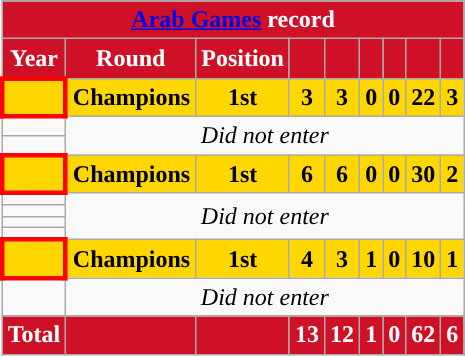<table class="wikitable" style="text-align:center">
<tr>
<th colspan="9" style="background:#CE1126; color:#FFFFFF; "><a href='#'><span>Arab Games</span></a> record</th>
</tr>
<tr>
<th style="background:#CE1126; color:#FFFFFF; ">Year</th>
<th style="background:#CE1126; color:#FFFFFF; ">Round</th>
<th style="background:#CE1126; color:#FFFFFF; ">Position</th>
<th style="background:#CE1126; color:#FFFFFF; "></th>
<th style="background:#CE1126; color:#FFFFFF; "></th>
<th style="background:#CE1126; color:#FFFFFF; "></th>
<th style="background:#CE1126; color:#FFFFFF; "></th>
<th style="background:#CE1126; color:#FFFFFF; "></th>
<th style="background:#CE1126; color:#FFFFFF; "></th>
</tr>
<tr style="background:gold">
<td style="border:3px solid red"></td>
<td><strong>Champions</strong></td>
<td><strong>1st</strong></td>
<td><strong>3</strong></td>
<td><strong>3</strong></td>
<td><strong>0</strong></td>
<td><strong>0</strong></td>
<td><strong>22</strong></td>
<td><strong>3</strong></td>
</tr>
<tr>
<td></td>
<td rowspan="2" colspan="8"><em>Did not enter</em></td>
</tr>
<tr>
<td></td>
</tr>
<tr style="background:gold">
<td style="border:3px solid red"></td>
<td><strong>Champions</strong></td>
<td><strong>1st</strong></td>
<td><strong>6</strong></td>
<td><strong>6</strong></td>
<td><strong>0</strong></td>
<td><strong>0</strong></td>
<td><strong>30</strong></td>
<td><strong>2</strong></td>
</tr>
<tr>
<td></td>
<td rowspan="4" colspan="8"><em>Did not enter</em></td>
</tr>
<tr>
<td></td>
</tr>
<tr>
<td></td>
</tr>
<tr>
<td></td>
</tr>
<tr style="background:gold">
<td style="border:3px solid red"></td>
<td><strong>Champions</strong></td>
<td><strong>1st</strong></td>
<td><strong>4</strong></td>
<td><strong>3</strong></td>
<td><strong>1</strong></td>
<td><strong>0</strong></td>
<td><strong>10</strong></td>
<td><strong>1</strong></td>
</tr>
<tr>
<td></td>
<td rowspan="1" colspan="8"><em>Did not enter</em></td>
</tr>
<tr>
<th style="background:#CE1126; color:#FFFFFF; ">Total</th>
<th style="background:#CE1126; color:#FFFFFF; "></th>
<th style="background:#CE1126; color:#FFFFFF; "></th>
<th style="background:#CE1126; color:#FFFFFF; ">13</th>
<th style="background:#CE1126; color:#FFFFFF; ">12</th>
<th style="background:#CE1126; color:#FFFFFF; ">1</th>
<th style="background:#CE1126; color:#FFFFFF; ">0</th>
<th style="background:#CE1126; color:#FFFFFF; ">62</th>
<th style="background:#CE1126; color:#FFFFFF; ">6</th>
</tr>
</table>
